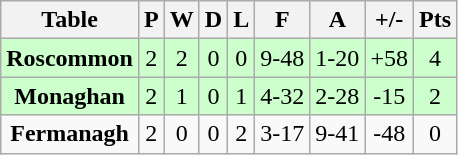<table class="wikitable">
<tr>
<th>Table</th>
<th>P</th>
<th>W</th>
<th>D</th>
<th>L</th>
<th>F</th>
<th>A</th>
<th>+/-</th>
<th>Pts</th>
</tr>
<tr align="center" style="background:#ccffcc;">
<td><strong>Roscommon</strong></td>
<td>2</td>
<td>2</td>
<td>0</td>
<td>0</td>
<td>9-48</td>
<td>1-20</td>
<td>+58</td>
<td>4</td>
</tr>
<tr align="center" style="background:#ccffcc;">
<td><strong>Monaghan</strong></td>
<td>2</td>
<td>1</td>
<td>0</td>
<td>1</td>
<td>4-32</td>
<td>2-28</td>
<td>-15</td>
<td>2</td>
</tr>
<tr align="center">
<td><strong>Fermanagh</strong></td>
<td>2</td>
<td>0</td>
<td>0</td>
<td>2</td>
<td>3-17</td>
<td>9-41</td>
<td>-48</td>
<td>0</td>
</tr>
</table>
